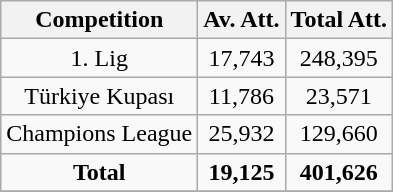<table class="wikitable" style="text-align: center">
<tr>
<th>Competition</th>
<th>Av. Att.</th>
<th>Total Att.</th>
</tr>
<tr>
<td>1. Lig</td>
<td>17,743</td>
<td>248,395</td>
</tr>
<tr>
<td>Türkiye Kupası</td>
<td>11,786</td>
<td>23,571</td>
</tr>
<tr>
<td>Champions League</td>
<td>25,932</td>
<td>129,660</td>
</tr>
<tr>
<td><strong>Total</strong></td>
<td><strong>19,125</strong></td>
<td><strong>401,626</strong></td>
</tr>
<tr>
</tr>
</table>
